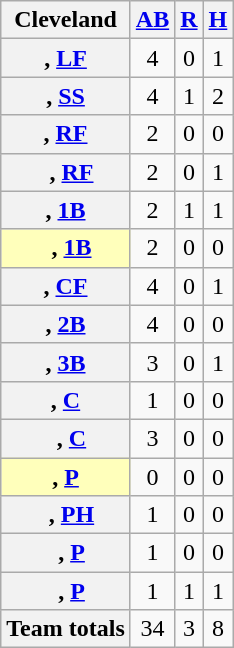<table class="wikitable sortable plainrowheaders" style="text-align:center">
<tr>
<th scope="col">Cleveland</th>
<th scope="col"><a href='#'>AB</a></th>
<th scope="col"><a href='#'>R</a></th>
<th scope="col"><a href='#'>H</a></th>
</tr>
<tr>
<th scope="row">, <a href='#'>LF</a></th>
<td>4</td>
<td>0</td>
<td>1</td>
</tr>
<tr>
<th scope="row">, <a href='#'>SS</a></th>
<td>4</td>
<td>1</td>
<td>2</td>
</tr>
<tr>
<th scope="row">, <a href='#'>RF</a></th>
<td>2</td>
<td>0</td>
<td>0</td>
</tr>
<tr>
<th scope="row">  , <a href='#'>RF</a></th>
<td>2</td>
<td>0</td>
<td>1</td>
</tr>
<tr>
<th scope="row">, <a href='#'>1B</a></th>
<td>2</td>
<td>1</td>
<td>1</td>
</tr>
<tr>
<th scope="row" style=background:#ffb;>  , <a href='#'>1B</a></th>
<td>2</td>
<td>0</td>
<td>0</td>
</tr>
<tr>
<th scope="row">, <a href='#'>CF</a></th>
<td>4</td>
<td>0</td>
<td>1</td>
</tr>
<tr>
<th scope="row">, <a href='#'>2B</a></th>
<td>4</td>
<td>0</td>
<td>0</td>
</tr>
<tr>
<th scope="row">, <a href='#'>3B</a></th>
<td>3</td>
<td>0</td>
<td>1</td>
</tr>
<tr>
<th scope="row">, <a href='#'>C</a></th>
<td>1</td>
<td>0</td>
<td>0</td>
</tr>
<tr>
<th scope="row">  , <a href='#'>C</a></th>
<td>3</td>
<td>0</td>
<td>0</td>
</tr>
<tr>
<th scope="row" style=background:#ffb;>, <a href='#'>P</a></th>
<td>0</td>
<td>0</td>
<td>0</td>
</tr>
<tr>
<th scope="row">  , <a href='#'>PH</a></th>
<td>1</td>
<td>0</td>
<td>0</td>
</tr>
<tr>
<th scope="row">  , <a href='#'>P</a></th>
<td>1</td>
<td>0</td>
<td>0</td>
</tr>
<tr>
<th scope="row">  , <a href='#'>P</a></th>
<td>1</td>
<td>1</td>
<td>1</td>
</tr>
<tr class="sortbottom">
<th scope="row"><strong>Team totals</strong></th>
<td>34</td>
<td>3</td>
<td>8</td>
</tr>
</table>
